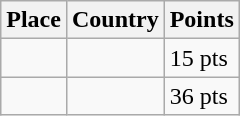<table class=wikitable>
<tr>
<th>Place</th>
<th>Country</th>
<th>Points</th>
</tr>
<tr>
<td align=center></td>
<td></td>
<td>15 pts</td>
</tr>
<tr>
<td align=center></td>
<td></td>
<td>36 pts</td>
</tr>
</table>
